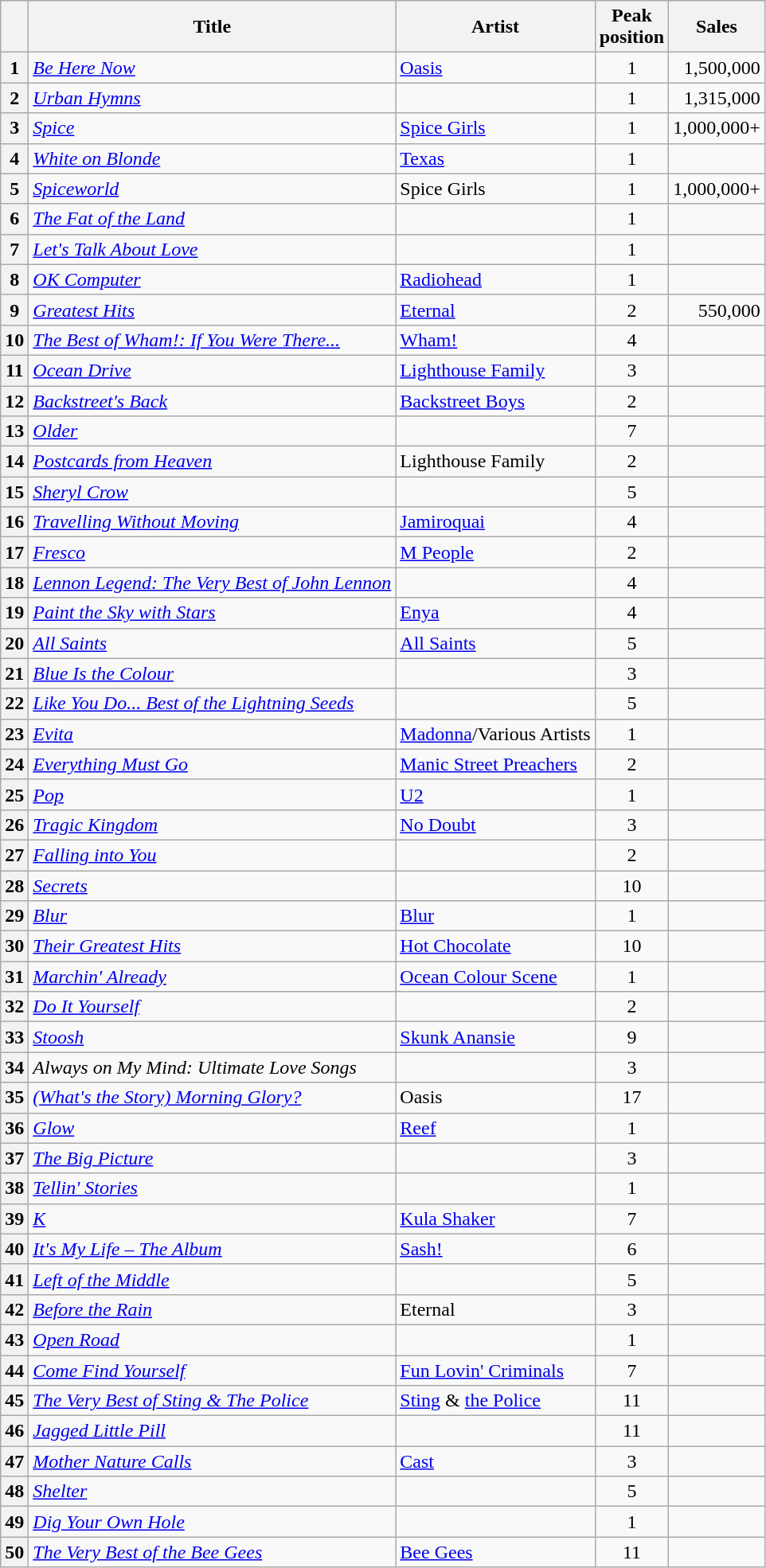<table class="wikitable sortable plainrowheaders">
<tr>
<th scope=col></th>
<th scope=col>Title</th>
<th scope=col>Artist</th>
<th scope=col>Peak<br>position</th>
<th scope=col>Sales</th>
</tr>
<tr>
<th scope=row style="text-align:center;">1</th>
<td><em><a href='#'>Be Here Now</a></em></td>
<td><a href='#'>Oasis</a></td>
<td style="text-align:center;">1</td>
<td style="text-align:right;">1,500,000</td>
</tr>
<tr>
<th scope=row style="text-align:center;">2</th>
<td><em><a href='#'>Urban Hymns</a></em></td>
<td></td>
<td style="text-align:center;">1</td>
<td style="text-align:right;">1,315,000</td>
</tr>
<tr>
<th scope=row style="text-align:center;">3</th>
<td><em><a href='#'>Spice</a></em></td>
<td><a href='#'>Spice Girls</a></td>
<td style="text-align:center;">1</td>
<td style="text-align:right;">1,000,000+</td>
</tr>
<tr>
<th scope=row style="text-align:center;">4</th>
<td><em><a href='#'>White on Blonde</a></em></td>
<td><a href='#'>Texas</a></td>
<td style="text-align:center;">1</td>
<td></td>
</tr>
<tr>
<th scope=row style="text-align:center;">5</th>
<td><em><a href='#'>Spiceworld</a></em></td>
<td>Spice Girls</td>
<td style="text-align:center;">1</td>
<td style="text-align:right;">1,000,000+</td>
</tr>
<tr>
<th scope=row style="text-align:center;">6</th>
<td><em><a href='#'>The Fat of the Land</a></em></td>
<td></td>
<td style="text-align:center;">1</td>
<td></td>
</tr>
<tr>
<th scope=row style="text-align:center;">7</th>
<td><em><a href='#'>Let's Talk About Love</a></em></td>
<td></td>
<td style="text-align:center;">1</td>
<td></td>
</tr>
<tr>
<th scope=row style="text-align:center;">8</th>
<td><em><a href='#'>OK Computer</a></em></td>
<td><a href='#'>Radiohead</a></td>
<td style="text-align:center;">1</td>
<td></td>
</tr>
<tr>
<th scope=row style="text-align:center;">9</th>
<td><em><a href='#'>Greatest Hits</a></em></td>
<td><a href='#'>Eternal</a></td>
<td style="text-align:center;">2</td>
<td style="text-align:right;">550,000</td>
</tr>
<tr>
<th scope=row style="text-align:center;">10</th>
<td><em><a href='#'>The Best of Wham!: If You Were There...</a></em></td>
<td><a href='#'>Wham!</a></td>
<td style="text-align:center;">4</td>
<td></td>
</tr>
<tr>
<th scope=row style="text-align:center;">11</th>
<td><em><a href='#'>Ocean Drive</a></em></td>
<td><a href='#'>Lighthouse Family</a></td>
<td style="text-align:center;">3</td>
<td></td>
</tr>
<tr>
<th scope=row style="text-align:center;">12</th>
<td><em><a href='#'>Backstreet's Back</a></em></td>
<td><a href='#'>Backstreet Boys</a></td>
<td style="text-align:center;">2</td>
<td></td>
</tr>
<tr>
<th scope=row style="text-align:center;">13</th>
<td><em><a href='#'>Older</a></em></td>
<td></td>
<td style="text-align:center;">7</td>
<td></td>
</tr>
<tr>
<th scope=row style="text-align:center;">14</th>
<td><em><a href='#'>Postcards from Heaven</a></em></td>
<td>Lighthouse Family</td>
<td style="text-align:center;">2</td>
<td></td>
</tr>
<tr>
<th scope=row style="text-align:center;">15</th>
<td><em><a href='#'>Sheryl Crow</a></em></td>
<td></td>
<td style="text-align:center;">5</td>
<td></td>
</tr>
<tr>
<th scope=row style="text-align:center;">16</th>
<td><em><a href='#'>Travelling Without Moving</a></em></td>
<td><a href='#'>Jamiroquai</a></td>
<td style="text-align:center;">4</td>
<td></td>
</tr>
<tr>
<th scope=row style="text-align:center;">17</th>
<td><em><a href='#'>Fresco</a></em></td>
<td><a href='#'>M People</a></td>
<td style="text-align:center;">2</td>
<td></td>
</tr>
<tr>
<th scope=row style="text-align:center;">18</th>
<td><em><a href='#'>Lennon Legend: The Very Best of John Lennon</a></em></td>
<td></td>
<td style="text-align:center;">4</td>
<td></td>
</tr>
<tr>
<th scope=row style="text-align:center;">19</th>
<td><em><a href='#'>Paint the Sky with Stars</a></em></td>
<td><a href='#'>Enya</a></td>
<td style="text-align:center;">4</td>
<td></td>
</tr>
<tr>
<th scope=row style="text-align:center;">20</th>
<td><em><a href='#'>All Saints</a></em></td>
<td><a href='#'>All Saints</a></td>
<td style="text-align:center;">5</td>
<td></td>
</tr>
<tr>
<th scope=row style="text-align:center;">21</th>
<td><em><a href='#'>Blue Is the Colour</a></em></td>
<td></td>
<td style="text-align:center;">3</td>
<td></td>
</tr>
<tr>
<th scope=row style="text-align:center;">22</th>
<td><em><a href='#'>Like You Do... Best of the Lightning Seeds</a></em></td>
<td></td>
<td style="text-align:center;">5</td>
<td></td>
</tr>
<tr>
<th scope=row style="text-align:center;">23</th>
<td><em><a href='#'>Evita</a></em></td>
<td><a href='#'>Madonna</a>/Various Artists</td>
<td style="text-align:center;">1</td>
<td></td>
</tr>
<tr>
<th scope=row style="text-align:center;">24</th>
<td><em><a href='#'>Everything Must Go</a></em></td>
<td><a href='#'>Manic Street Preachers</a></td>
<td style="text-align:center;">2</td>
<td></td>
</tr>
<tr>
<th scope=row style="text-align:center;">25</th>
<td><em><a href='#'>Pop</a></em></td>
<td><a href='#'>U2</a></td>
<td style="text-align:center;">1</td>
<td></td>
</tr>
<tr>
<th scope=row style="text-align:center;">26</th>
<td><em><a href='#'>Tragic Kingdom</a></em></td>
<td><a href='#'>No Doubt</a></td>
<td style="text-align:center;">3</td>
<td></td>
</tr>
<tr>
<th scope=row style="text-align:center;">27</th>
<td><em><a href='#'>Falling into You</a></em></td>
<td></td>
<td style="text-align:center;">2</td>
<td></td>
</tr>
<tr>
<th scope=row style="text-align:center;">28</th>
<td><em><a href='#'>Secrets</a></em></td>
<td></td>
<td style="text-align:center;">10</td>
<td></td>
</tr>
<tr>
<th scope=row style="text-align:center;">29</th>
<td><em><a href='#'>Blur</a></em></td>
<td><a href='#'>Blur</a></td>
<td style="text-align:center;">1</td>
<td></td>
</tr>
<tr>
<th scope=row style="text-align:center;">30</th>
<td><em><a href='#'>Their Greatest Hits</a></em></td>
<td><a href='#'>Hot Chocolate</a></td>
<td style="text-align:center;">10</td>
<td></td>
</tr>
<tr>
<th scope=row style="text-align:center;">31</th>
<td><em><a href='#'>Marchin' Already</a></em></td>
<td><a href='#'>Ocean Colour Scene</a></td>
<td style="text-align:center;">1</td>
<td></td>
</tr>
<tr>
<th scope=row style="text-align:center;">32</th>
<td><em><a href='#'>Do It Yourself</a></em></td>
<td></td>
<td style="text-align:center;">2</td>
<td></td>
</tr>
<tr>
<th scope=row style="text-align:center;">33</th>
<td><em><a href='#'>Stoosh</a></em></td>
<td><a href='#'>Skunk Anansie</a></td>
<td style="text-align:center;">9</td>
<td></td>
</tr>
<tr>
<th scope=row style="text-align:center;">34</th>
<td><em>Always on My Mind: Ultimate Love Songs</em></td>
<td></td>
<td style="text-align:center;">3</td>
<td></td>
</tr>
<tr>
<th scope=row style="text-align:center;">35</th>
<td><em><a href='#'>(What's the Story) Morning Glory?</a></em></td>
<td>Oasis</td>
<td style="text-align:center;">17</td>
<td></td>
</tr>
<tr>
<th scope=row style="text-align:center;">36</th>
<td><em><a href='#'>Glow</a></em></td>
<td><a href='#'>Reef</a></td>
<td style="text-align:center;">1</td>
<td></td>
</tr>
<tr>
<th scope=row style="text-align:center;">37</th>
<td><em><a href='#'>The Big Picture</a></em></td>
<td></td>
<td style="text-align:center;">3</td>
<td></td>
</tr>
<tr>
<th scope=row style="text-align:center;">38</th>
<td><em><a href='#'>Tellin' Stories</a></em></td>
<td></td>
<td style="text-align:center;">1</td>
<td></td>
</tr>
<tr>
<th scope=row style="text-align:center;">39</th>
<td><em><a href='#'>K</a></em></td>
<td><a href='#'>Kula Shaker</a></td>
<td style="text-align:center;">7</td>
<td></td>
</tr>
<tr>
<th scope=row style="text-align:center;">40</th>
<td><em><a href='#'>It's My Life – The Album</a></em></td>
<td><a href='#'>Sash!</a></td>
<td style="text-align:center;">6</td>
<td></td>
</tr>
<tr>
<th scope=row style="text-align:center;">41</th>
<td><em><a href='#'>Left of the Middle</a></em></td>
<td></td>
<td style="text-align:center;">5</td>
<td></td>
</tr>
<tr>
<th scope=row style="text-align:center;">42</th>
<td><em><a href='#'>Before the Rain</a></em></td>
<td>Eternal</td>
<td style="text-align:center;">3</td>
<td></td>
</tr>
<tr>
<th scope=row style="text-align:center;">43</th>
<td><em><a href='#'>Open Road</a></em></td>
<td></td>
<td style="text-align:center;">1</td>
<td></td>
</tr>
<tr>
<th scope=row style="text-align:center;">44</th>
<td><em><a href='#'>Come Find Yourself</a></em></td>
<td><a href='#'>Fun Lovin' Criminals</a></td>
<td style="text-align:center;">7</td>
<td></td>
</tr>
<tr>
<th scope=row style="text-align:center;">45</th>
<td><em><a href='#'>The Very Best of Sting & The Police</a></em></td>
<td><a href='#'>Sting</a> & <a href='#'>the Police</a></td>
<td style="text-align:center;">11</td>
<td></td>
</tr>
<tr>
<th scope=row style="text-align:center;">46</th>
<td><em><a href='#'>Jagged Little Pill</a></em></td>
<td></td>
<td style="text-align:center;">11</td>
<td></td>
</tr>
<tr>
<th scope=row style="text-align:center;">47</th>
<td><em><a href='#'>Mother Nature Calls</a></em></td>
<td><a href='#'>Cast</a></td>
<td style="text-align:center;">3</td>
<td></td>
</tr>
<tr>
<th scope=row style="text-align:center;">48</th>
<td><em><a href='#'>Shelter</a></em></td>
<td></td>
<td style="text-align:center;">5</td>
<td></td>
</tr>
<tr>
<th scope=row style="text-align:center;">49</th>
<td><em><a href='#'>Dig Your Own Hole</a></em></td>
<td></td>
<td style="text-align:center;">1</td>
<td></td>
</tr>
<tr>
<th scope=row style="text-align:center;">50</th>
<td><em><a href='#'>The Very Best of the Bee Gees</a></em></td>
<td><a href='#'>Bee Gees</a></td>
<td style="text-align:center;">11</td>
<td></td>
</tr>
</table>
